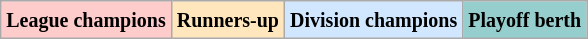<table class="wikitable">
<tr>
<td bgcolor="#FFCCCC"><small><strong>League champions</strong></small></td>
<td bgcolor="#FFE6BD"><small><strong>Runners-up</strong></small></td>
<td bgcolor="#D0E7FF"><small><strong>Division champions</strong></small></td>
<td bgcolor="#96CDCD"><small><strong>Playoff berth</strong></small></td>
</tr>
</table>
